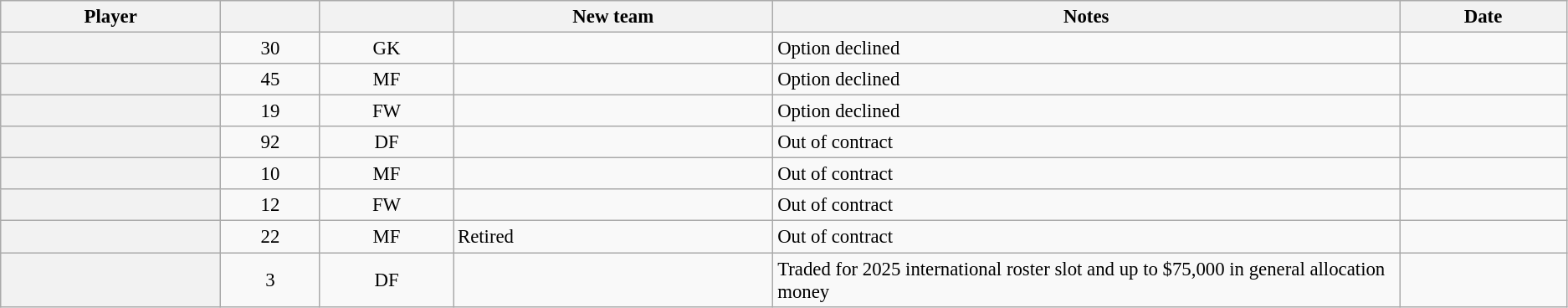<table class="wikitable plainrowheaders sortable" style="font-size:95%; text-align:left">
<tr>
<th scope=col>Player</th>
<th scope=col></th>
<th scope=col></th>
<th scope=col>New team</th>
<th scope=col style="width: 40%">Notes</th>
<th scope=col>Date</th>
</tr>
<tr>
<th scope=row></th>
<td align=center>30</td>
<td align=center>GK</td>
<td></td>
<td>Option declined</td>
<td></td>
</tr>
<tr>
<th scope=row></th>
<td align=center>45</td>
<td align=center>MF</td>
<td></td>
<td>Option declined</td>
<td></td>
</tr>
<tr>
<th scope=row></th>
<td align=center>19</td>
<td align=center>FW</td>
<td></td>
<td>Option declined</td>
<td></td>
</tr>
<tr>
<th scope=row></th>
<td align=center>92</td>
<td align=center>DF</td>
<td></td>
<td>Out of contract</td>
<td></td>
</tr>
<tr>
<th scope=row></th>
<td align=center>10</td>
<td align=center>MF</td>
<td></td>
<td>Out of contract</td>
<td></td>
</tr>
<tr>
<th scope=row></th>
<td align=center>12</td>
<td align=center>FW</td>
<td></td>
<td>Out of contract</td>
<td></td>
</tr>
<tr>
<th scope=row></th>
<td align=center>22</td>
<td align=center>MF</td>
<td>Retired</td>
<td>Out of contract</td>
<td></td>
</tr>
<tr>
<th scope=row></th>
<td align=center>3</td>
<td align=center>DF</td>
<td></td>
<td>Traded for 2025 international roster slot and up to $75,000 in general allocation money</td>
<td></td>
</tr>
</table>
